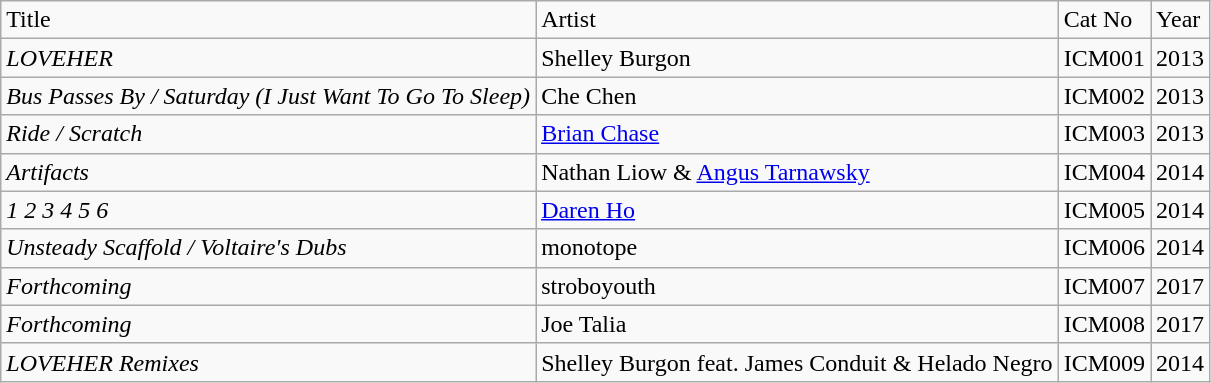<table class="sortable wikitable">
<tr>
<td>Title</td>
<td>Artist</td>
<td>Cat No</td>
<td>Year</td>
</tr>
<tr>
<td><em>LOVEHER</em></td>
<td>Shelley Burgon</td>
<td>ICM001</td>
<td>2013</td>
</tr>
<tr>
<td><em>Bus Passes By / Saturday (I Just Want To Go To Sleep)</em></td>
<td>Che Chen</td>
<td>ICM002</td>
<td>2013</td>
</tr>
<tr>
<td><em>Ride / Scratch</em></td>
<td><a href='#'>Brian Chase</a></td>
<td>ICM003</td>
<td>2013</td>
</tr>
<tr>
<td><em>Artifacts</em></td>
<td>Nathan Liow & <a href='#'>Angus Tarnawsky</a></td>
<td>ICM004</td>
<td>2014</td>
</tr>
<tr>
<td><em>1 2 3 4 5 6</em></td>
<td><a href='#'>Daren Ho</a></td>
<td>ICM005</td>
<td>2014</td>
</tr>
<tr>
<td><em>Unsteady Scaffold / Voltaire's Dubs</em></td>
<td>monotope</td>
<td>ICM006</td>
<td>2014</td>
</tr>
<tr>
<td><em>Forthcoming</em></td>
<td>stroboyouth</td>
<td>ICM007</td>
<td>2017</td>
</tr>
<tr>
<td><em>Forthcoming</em></td>
<td>Joe Talia</td>
<td>ICM008</td>
<td>2017</td>
</tr>
<tr>
<td><em>LOVEHER Remixes</em></td>
<td>Shelley Burgon feat. James Conduit & Helado Negro</td>
<td>ICM009</td>
<td>2014</td>
</tr>
</table>
